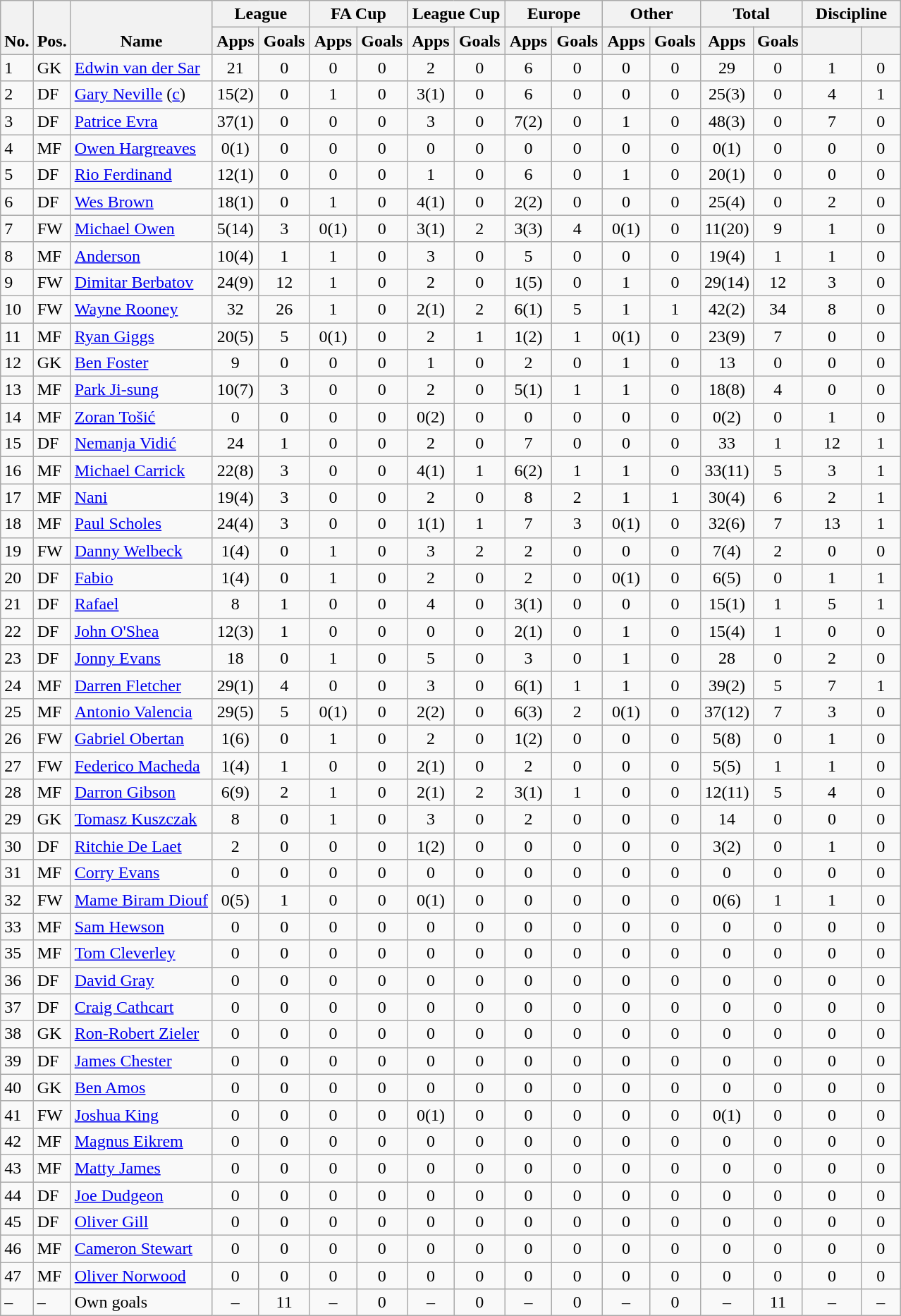<table class="wikitable" style="text-align:center">
<tr>
<th rowspan="2" valign="bottom">No.</th>
<th rowspan="2" valign="bottom">Pos.</th>
<th rowspan="2" valign="bottom">Name</th>
<th colspan="2" width="85">League</th>
<th colspan="2" width="85">FA Cup</th>
<th colspan="2" width="85">League Cup</th>
<th colspan="2" width="85">Europe</th>
<th colspan="2" width="85">Other</th>
<th colspan="2" width="85">Total</th>
<th colspan="2" width="85">Discipline</th>
</tr>
<tr>
<th>Apps</th>
<th>Goals</th>
<th>Apps</th>
<th>Goals</th>
<th>Apps</th>
<th>Goals</th>
<th>Apps</th>
<th>Goals</th>
<th>Apps</th>
<th>Goals</th>
<th>Apps</th>
<th>Goals</th>
<th></th>
<th></th>
</tr>
<tr>
<td align="left">1</td>
<td align="left">GK</td>
<td align="left"> <a href='#'>Edwin van der Sar</a></td>
<td>21</td>
<td>0</td>
<td>0</td>
<td>0</td>
<td>2</td>
<td>0</td>
<td>6</td>
<td>0</td>
<td>0</td>
<td>0</td>
<td>29</td>
<td>0</td>
<td>1</td>
<td>0</td>
</tr>
<tr>
<td align="left">2</td>
<td align="left">DF</td>
<td align="left"> <a href='#'>Gary Neville</a> (<a href='#'>c</a>)</td>
<td>15(2)</td>
<td>0</td>
<td>1</td>
<td>0</td>
<td>3(1)</td>
<td>0</td>
<td>6</td>
<td>0</td>
<td>0</td>
<td>0</td>
<td>25(3)</td>
<td>0</td>
<td>4</td>
<td>1</td>
</tr>
<tr>
<td align="left">3</td>
<td align="left">DF</td>
<td align="left"> <a href='#'>Patrice Evra</a></td>
<td>37(1)</td>
<td>0</td>
<td>0</td>
<td>0</td>
<td>3</td>
<td>0</td>
<td>7(2)</td>
<td>0</td>
<td>1</td>
<td>0</td>
<td>48(3)</td>
<td>0</td>
<td>7</td>
<td>0</td>
</tr>
<tr>
<td align="left">4</td>
<td align="left">MF</td>
<td align="left"> <a href='#'>Owen Hargreaves</a></td>
<td>0(1)</td>
<td>0</td>
<td>0</td>
<td>0</td>
<td>0</td>
<td>0</td>
<td>0</td>
<td>0</td>
<td>0</td>
<td>0</td>
<td>0(1)</td>
<td>0</td>
<td>0</td>
<td>0</td>
</tr>
<tr>
<td align="left">5</td>
<td align="left">DF</td>
<td align="left"> <a href='#'>Rio Ferdinand</a></td>
<td>12(1)</td>
<td>0</td>
<td>0</td>
<td>0</td>
<td>1</td>
<td>0</td>
<td>6</td>
<td>0</td>
<td>1</td>
<td>0</td>
<td>20(1)</td>
<td>0</td>
<td>0</td>
<td>0</td>
</tr>
<tr>
<td align="left">6</td>
<td align="left">DF</td>
<td align="left"> <a href='#'>Wes Brown</a></td>
<td>18(1)</td>
<td>0</td>
<td>1</td>
<td>0</td>
<td>4(1)</td>
<td>0</td>
<td>2(2)</td>
<td>0</td>
<td>0</td>
<td>0</td>
<td>25(4)</td>
<td>0</td>
<td>2</td>
<td>0</td>
</tr>
<tr>
<td align="left">7</td>
<td align="left">FW</td>
<td align="left"> <a href='#'>Michael Owen</a></td>
<td>5(14)</td>
<td>3</td>
<td>0(1)</td>
<td>0</td>
<td>3(1)</td>
<td>2</td>
<td>3(3)</td>
<td>4</td>
<td>0(1)</td>
<td>0</td>
<td>11(20)</td>
<td>9</td>
<td>1</td>
<td>0</td>
</tr>
<tr>
<td align="left">8</td>
<td align="left">MF</td>
<td align="left"> <a href='#'>Anderson</a></td>
<td>10(4)</td>
<td>1</td>
<td>1</td>
<td>0</td>
<td>3</td>
<td>0</td>
<td>5</td>
<td>0</td>
<td>0</td>
<td>0</td>
<td>19(4)</td>
<td>1</td>
<td>1</td>
<td>0</td>
</tr>
<tr>
<td align="left">9</td>
<td align="left">FW</td>
<td align="left"> <a href='#'>Dimitar Berbatov</a></td>
<td>24(9)</td>
<td>12</td>
<td>1</td>
<td>0</td>
<td>2</td>
<td>0</td>
<td>1(5)</td>
<td>0</td>
<td>1</td>
<td>0</td>
<td>29(14)</td>
<td>12</td>
<td>3</td>
<td>0</td>
</tr>
<tr>
<td align="left">10</td>
<td align="left">FW</td>
<td align="left"> <a href='#'>Wayne Rooney</a></td>
<td>32</td>
<td>26</td>
<td>1</td>
<td>0</td>
<td>2(1)</td>
<td>2</td>
<td>6(1)</td>
<td>5</td>
<td>1</td>
<td>1</td>
<td>42(2)</td>
<td>34</td>
<td>8</td>
<td>0</td>
</tr>
<tr>
<td align="left">11</td>
<td align="left">MF</td>
<td align="left"> <a href='#'>Ryan Giggs</a></td>
<td>20(5)</td>
<td>5</td>
<td>0(1)</td>
<td>0</td>
<td>2</td>
<td>1</td>
<td>1(2)</td>
<td>1</td>
<td>0(1)</td>
<td>0</td>
<td>23(9)</td>
<td>7</td>
<td>0</td>
<td>0</td>
</tr>
<tr>
<td align="left">12</td>
<td align="left">GK</td>
<td align="left"> <a href='#'>Ben Foster</a></td>
<td>9</td>
<td>0</td>
<td>0</td>
<td>0</td>
<td>1</td>
<td>0</td>
<td>2</td>
<td>0</td>
<td>1</td>
<td>0</td>
<td>13</td>
<td>0</td>
<td>0</td>
<td>0</td>
</tr>
<tr>
<td align="left">13</td>
<td align="left">MF</td>
<td align="left"> <a href='#'>Park Ji-sung</a></td>
<td>10(7)</td>
<td>3</td>
<td>0</td>
<td>0</td>
<td>2</td>
<td>0</td>
<td>5(1)</td>
<td>1</td>
<td>1</td>
<td>0</td>
<td>18(8)</td>
<td>4</td>
<td>0</td>
<td>0</td>
</tr>
<tr>
<td align="left">14</td>
<td align="left">MF</td>
<td align="left"> <a href='#'>Zoran Tošić</a></td>
<td>0</td>
<td>0</td>
<td>0</td>
<td>0</td>
<td>0(2)</td>
<td>0</td>
<td>0</td>
<td>0</td>
<td>0</td>
<td>0</td>
<td>0(2)</td>
<td>0</td>
<td>1</td>
<td>0</td>
</tr>
<tr>
<td align="left">15</td>
<td align="left">DF</td>
<td align="left"> <a href='#'>Nemanja Vidić</a></td>
<td>24</td>
<td>1</td>
<td>0</td>
<td>0</td>
<td>2</td>
<td>0</td>
<td>7</td>
<td>0</td>
<td>0</td>
<td>0</td>
<td>33</td>
<td>1</td>
<td>12</td>
<td>1</td>
</tr>
<tr>
<td align="left">16</td>
<td align="left">MF</td>
<td align="left"> <a href='#'>Michael Carrick</a></td>
<td>22(8)</td>
<td>3</td>
<td>0</td>
<td>0</td>
<td>4(1)</td>
<td>1</td>
<td>6(2)</td>
<td>1</td>
<td>1</td>
<td>0</td>
<td>33(11)</td>
<td>5</td>
<td>3</td>
<td>1</td>
</tr>
<tr>
<td align="left">17</td>
<td align="left">MF</td>
<td align="left"> <a href='#'>Nani</a></td>
<td>19(4)</td>
<td>3</td>
<td>0</td>
<td>0</td>
<td>2</td>
<td>0</td>
<td>8</td>
<td>2</td>
<td>1</td>
<td>1</td>
<td>30(4)</td>
<td>6</td>
<td>2</td>
<td>1</td>
</tr>
<tr>
<td align="left">18</td>
<td align="left">MF</td>
<td align="left"> <a href='#'>Paul Scholes</a></td>
<td>24(4)</td>
<td>3</td>
<td>0</td>
<td>0</td>
<td>1(1)</td>
<td>1</td>
<td>7</td>
<td>3</td>
<td>0(1)</td>
<td>0</td>
<td>32(6)</td>
<td>7</td>
<td>13</td>
<td>1</td>
</tr>
<tr>
<td align="left">19</td>
<td align="left">FW</td>
<td align="left"> <a href='#'>Danny Welbeck</a></td>
<td>1(4)</td>
<td>0</td>
<td>1</td>
<td>0</td>
<td>3</td>
<td>2</td>
<td>2</td>
<td>0</td>
<td>0</td>
<td>0</td>
<td>7(4)</td>
<td>2</td>
<td>0</td>
<td>0</td>
</tr>
<tr>
<td align="left">20</td>
<td align="left">DF</td>
<td align="left"> <a href='#'>Fabio</a></td>
<td>1(4)</td>
<td>0</td>
<td>1</td>
<td>0</td>
<td>2</td>
<td>0</td>
<td>2</td>
<td>0</td>
<td>0(1)</td>
<td>0</td>
<td>6(5)</td>
<td>0</td>
<td>1</td>
<td>1</td>
</tr>
<tr>
<td align="left">21</td>
<td align="left">DF</td>
<td align="left"> <a href='#'>Rafael</a></td>
<td>8</td>
<td>1</td>
<td>0</td>
<td>0</td>
<td>4</td>
<td>0</td>
<td>3(1)</td>
<td>0</td>
<td>0</td>
<td>0</td>
<td>15(1)</td>
<td>1</td>
<td>5</td>
<td>1</td>
</tr>
<tr>
<td align="left">22</td>
<td align="left">DF</td>
<td align="left"> <a href='#'>John O'Shea</a></td>
<td>12(3)</td>
<td>1</td>
<td>0</td>
<td>0</td>
<td>0</td>
<td>0</td>
<td>2(1)</td>
<td>0</td>
<td>1</td>
<td>0</td>
<td>15(4)</td>
<td>1</td>
<td>0</td>
<td>0</td>
</tr>
<tr>
<td align="left">23</td>
<td align="left">DF</td>
<td align="left"> <a href='#'>Jonny Evans</a></td>
<td>18</td>
<td>0</td>
<td>1</td>
<td>0</td>
<td>5</td>
<td>0</td>
<td>3</td>
<td>0</td>
<td>1</td>
<td>0</td>
<td>28</td>
<td>0</td>
<td>2</td>
<td>0</td>
</tr>
<tr>
<td align="left">24</td>
<td align="left">MF</td>
<td align="left"> <a href='#'>Darren Fletcher</a></td>
<td>29(1)</td>
<td>4</td>
<td>0</td>
<td>0</td>
<td>3</td>
<td>0</td>
<td>6(1)</td>
<td>1</td>
<td>1</td>
<td>0</td>
<td>39(2)</td>
<td>5</td>
<td>7</td>
<td>1</td>
</tr>
<tr>
<td align="left">25</td>
<td align="left">MF</td>
<td align="left"> <a href='#'>Antonio Valencia</a></td>
<td>29(5)</td>
<td>5</td>
<td>0(1)</td>
<td>0</td>
<td>2(2)</td>
<td>0</td>
<td>6(3)</td>
<td>2</td>
<td>0(1)</td>
<td>0</td>
<td>37(12)</td>
<td>7</td>
<td>3</td>
<td>0</td>
</tr>
<tr>
<td align="left">26</td>
<td align="left">FW</td>
<td align="left"> <a href='#'>Gabriel Obertan</a></td>
<td>1(6)</td>
<td>0</td>
<td>1</td>
<td>0</td>
<td>2</td>
<td>0</td>
<td>1(2)</td>
<td>0</td>
<td>0</td>
<td>0</td>
<td>5(8)</td>
<td>0</td>
<td>1</td>
<td>0</td>
</tr>
<tr>
<td align="left">27</td>
<td align="left">FW</td>
<td align="left"> <a href='#'>Federico Macheda</a></td>
<td>1(4)</td>
<td>1</td>
<td>0</td>
<td>0</td>
<td>2(1)</td>
<td>0</td>
<td>2</td>
<td>0</td>
<td>0</td>
<td>0</td>
<td>5(5)</td>
<td>1</td>
<td>1</td>
<td>0</td>
</tr>
<tr>
<td align="left">28</td>
<td align="left">MF</td>
<td align="left"> <a href='#'>Darron Gibson</a></td>
<td>6(9)</td>
<td>2</td>
<td>1</td>
<td>0</td>
<td>2(1)</td>
<td>2</td>
<td>3(1)</td>
<td>1</td>
<td>0</td>
<td>0</td>
<td>12(11)</td>
<td>5</td>
<td>4</td>
<td>0</td>
</tr>
<tr>
<td align="left">29</td>
<td align="left">GK</td>
<td align="left"> <a href='#'>Tomasz Kuszczak</a></td>
<td>8</td>
<td>0</td>
<td>1</td>
<td>0</td>
<td>3</td>
<td>0</td>
<td>2</td>
<td>0</td>
<td>0</td>
<td>0</td>
<td>14</td>
<td>0</td>
<td>0</td>
<td>0</td>
</tr>
<tr>
<td align="left">30</td>
<td align="left">DF</td>
<td align="left"> <a href='#'>Ritchie De Laet</a></td>
<td>2</td>
<td>0</td>
<td>0</td>
<td>0</td>
<td>1(2)</td>
<td>0</td>
<td>0</td>
<td>0</td>
<td>0</td>
<td>0</td>
<td>3(2)</td>
<td>0</td>
<td>1</td>
<td>0</td>
</tr>
<tr>
<td align="left">31</td>
<td align="left">MF</td>
<td align="left"> <a href='#'>Corry Evans</a></td>
<td>0</td>
<td>0</td>
<td>0</td>
<td>0</td>
<td>0</td>
<td>0</td>
<td>0</td>
<td>0</td>
<td>0</td>
<td>0</td>
<td>0</td>
<td>0</td>
<td>0</td>
<td>0</td>
</tr>
<tr>
<td align="left">32</td>
<td align="left">FW</td>
<td align="left"> <a href='#'>Mame Biram Diouf</a></td>
<td>0(5)</td>
<td>1</td>
<td>0</td>
<td>0</td>
<td>0(1)</td>
<td>0</td>
<td>0</td>
<td>0</td>
<td>0</td>
<td>0</td>
<td>0(6)</td>
<td>1</td>
<td>1</td>
<td>0</td>
</tr>
<tr>
<td align="left">33</td>
<td align="left">MF</td>
<td align="left"> <a href='#'>Sam Hewson</a></td>
<td>0</td>
<td>0</td>
<td>0</td>
<td>0</td>
<td>0</td>
<td>0</td>
<td>0</td>
<td>0</td>
<td>0</td>
<td>0</td>
<td>0</td>
<td>0</td>
<td>0</td>
<td>0</td>
</tr>
<tr>
<td align="left">35</td>
<td align="left">MF</td>
<td align="left"> <a href='#'>Tom Cleverley</a></td>
<td>0</td>
<td>0</td>
<td>0</td>
<td>0</td>
<td>0</td>
<td>0</td>
<td>0</td>
<td>0</td>
<td>0</td>
<td>0</td>
<td>0</td>
<td>0</td>
<td>0</td>
<td>0</td>
</tr>
<tr>
<td align="left">36</td>
<td align="left">DF</td>
<td align="left"> <a href='#'>David Gray</a></td>
<td>0</td>
<td>0</td>
<td>0</td>
<td>0</td>
<td>0</td>
<td>0</td>
<td>0</td>
<td>0</td>
<td>0</td>
<td>0</td>
<td>0</td>
<td>0</td>
<td>0</td>
<td>0</td>
</tr>
<tr>
<td align="left">37</td>
<td align="left">DF</td>
<td align="left"> <a href='#'>Craig Cathcart</a></td>
<td>0</td>
<td>0</td>
<td>0</td>
<td>0</td>
<td>0</td>
<td>0</td>
<td>0</td>
<td>0</td>
<td>0</td>
<td>0</td>
<td>0</td>
<td>0</td>
<td>0</td>
<td>0</td>
</tr>
<tr>
<td align="left">38</td>
<td align="left">GK</td>
<td align="left"> <a href='#'>Ron-Robert Zieler</a></td>
<td>0</td>
<td>0</td>
<td>0</td>
<td>0</td>
<td>0</td>
<td>0</td>
<td>0</td>
<td>0</td>
<td>0</td>
<td>0</td>
<td>0</td>
<td>0</td>
<td>0</td>
<td>0</td>
</tr>
<tr>
<td align="left">39</td>
<td align="left">DF</td>
<td align="left"> <a href='#'>James Chester</a></td>
<td>0</td>
<td>0</td>
<td>0</td>
<td>0</td>
<td>0</td>
<td>0</td>
<td>0</td>
<td>0</td>
<td>0</td>
<td>0</td>
<td>0</td>
<td>0</td>
<td>0</td>
<td>0</td>
</tr>
<tr>
<td align="left">40</td>
<td align="left">GK</td>
<td align="left"> <a href='#'>Ben Amos</a></td>
<td>0</td>
<td>0</td>
<td>0</td>
<td>0</td>
<td>0</td>
<td>0</td>
<td>0</td>
<td>0</td>
<td>0</td>
<td>0</td>
<td>0</td>
<td>0</td>
<td>0</td>
<td>0</td>
</tr>
<tr>
<td align="left">41</td>
<td align="left">FW</td>
<td align="left"> <a href='#'>Joshua King</a></td>
<td>0</td>
<td>0</td>
<td>0</td>
<td>0</td>
<td>0(1)</td>
<td>0</td>
<td>0</td>
<td>0</td>
<td>0</td>
<td>0</td>
<td>0(1)</td>
<td>0</td>
<td>0</td>
<td>0</td>
</tr>
<tr>
<td align="left">42</td>
<td align="left">MF</td>
<td align="left"> <a href='#'>Magnus Eikrem</a></td>
<td>0</td>
<td>0</td>
<td>0</td>
<td>0</td>
<td>0</td>
<td>0</td>
<td>0</td>
<td>0</td>
<td>0</td>
<td>0</td>
<td>0</td>
<td>0</td>
<td>0</td>
<td>0</td>
</tr>
<tr>
<td align="left">43</td>
<td align="left">MF</td>
<td align="left"> <a href='#'>Matty James</a></td>
<td>0</td>
<td>0</td>
<td>0</td>
<td>0</td>
<td>0</td>
<td>0</td>
<td>0</td>
<td>0</td>
<td>0</td>
<td>0</td>
<td>0</td>
<td>0</td>
<td>0</td>
<td>0</td>
</tr>
<tr>
<td align="left">44</td>
<td align="left">DF</td>
<td align="left"> <a href='#'>Joe Dudgeon</a></td>
<td>0</td>
<td>0</td>
<td>0</td>
<td>0</td>
<td>0</td>
<td>0</td>
<td>0</td>
<td>0</td>
<td>0</td>
<td>0</td>
<td>0</td>
<td>0</td>
<td>0</td>
<td>0</td>
</tr>
<tr>
<td align="left">45</td>
<td align="left">DF</td>
<td align="left"> <a href='#'>Oliver Gill</a></td>
<td>0</td>
<td>0</td>
<td>0</td>
<td>0</td>
<td>0</td>
<td>0</td>
<td>0</td>
<td>0</td>
<td>0</td>
<td>0</td>
<td>0</td>
<td>0</td>
<td>0</td>
<td>0</td>
</tr>
<tr>
<td align="left">46</td>
<td align="left">MF</td>
<td align="left"> <a href='#'>Cameron Stewart</a></td>
<td>0</td>
<td>0</td>
<td>0</td>
<td>0</td>
<td>0</td>
<td>0</td>
<td>0</td>
<td>0</td>
<td>0</td>
<td>0</td>
<td>0</td>
<td>0</td>
<td>0</td>
<td>0</td>
</tr>
<tr>
<td align="left">47</td>
<td align="left">MF</td>
<td align="left"> <a href='#'>Oliver Norwood</a></td>
<td>0</td>
<td>0</td>
<td>0</td>
<td>0</td>
<td>0</td>
<td>0</td>
<td>0</td>
<td>0</td>
<td>0</td>
<td>0</td>
<td>0</td>
<td>0</td>
<td>0</td>
<td>0</td>
</tr>
<tr>
<td align="left">–</td>
<td align="left">–</td>
<td align="left">Own goals</td>
<td>–</td>
<td>11</td>
<td>–</td>
<td>0</td>
<td>–</td>
<td>0</td>
<td>–</td>
<td>0</td>
<td>–</td>
<td>0</td>
<td>–</td>
<td>11</td>
<td>–</td>
<td>–</td>
</tr>
</table>
